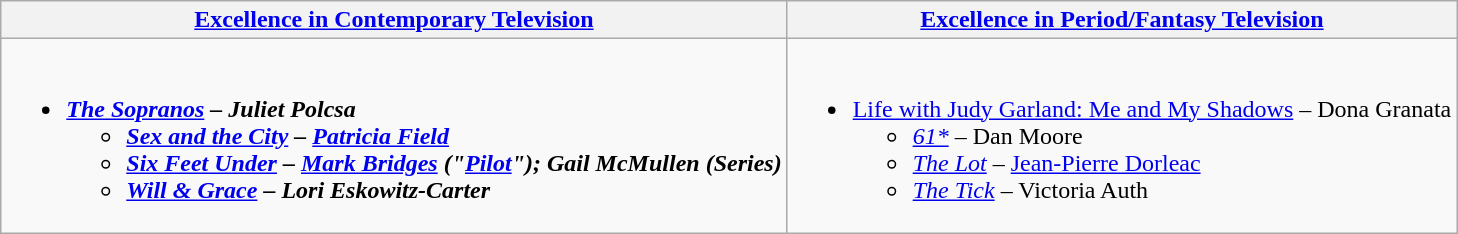<table class=wikitable style="width=100%">
<tr>
<th style="width=50%"><a href='#'>Excellence in Contemporary Television</a></th>
<th style="width=50%"><a href='#'>Excellence in Period/Fantasy Television</a></th>
</tr>
<tr>
<td valign="top"><br><ul><li><strong><em><a href='#'>The Sopranos</a><em> – Juliet Polcsa<strong><ul><li></em><a href='#'>Sex and the City</a><em> – <a href='#'>Patricia Field</a></li><li></em><a href='#'>Six Feet Under</a><em> – <a href='#'>Mark Bridges</a>  ("<a href='#'>Pilot</a>"); Gail McMullen (Series)</li><li></em><a href='#'>Will & Grace</a><em> – Lori Eskowitz-Carter</li></ul></li></ul></td>
<td valign="top"><br><ul><li></em></strong><a href='#'>Life with Judy Garland: Me and My Shadows</a></em> – Dona Granata</strong><ul><li><em><a href='#'>61*</a></em> – Dan Moore</li><li><em><a href='#'>The Lot</a></em> – <a href='#'>Jean-Pierre Dorleac</a></li><li><em><a href='#'>The Tick</a></em> – Victoria Auth</li></ul></li></ul></td>
</tr>
</table>
